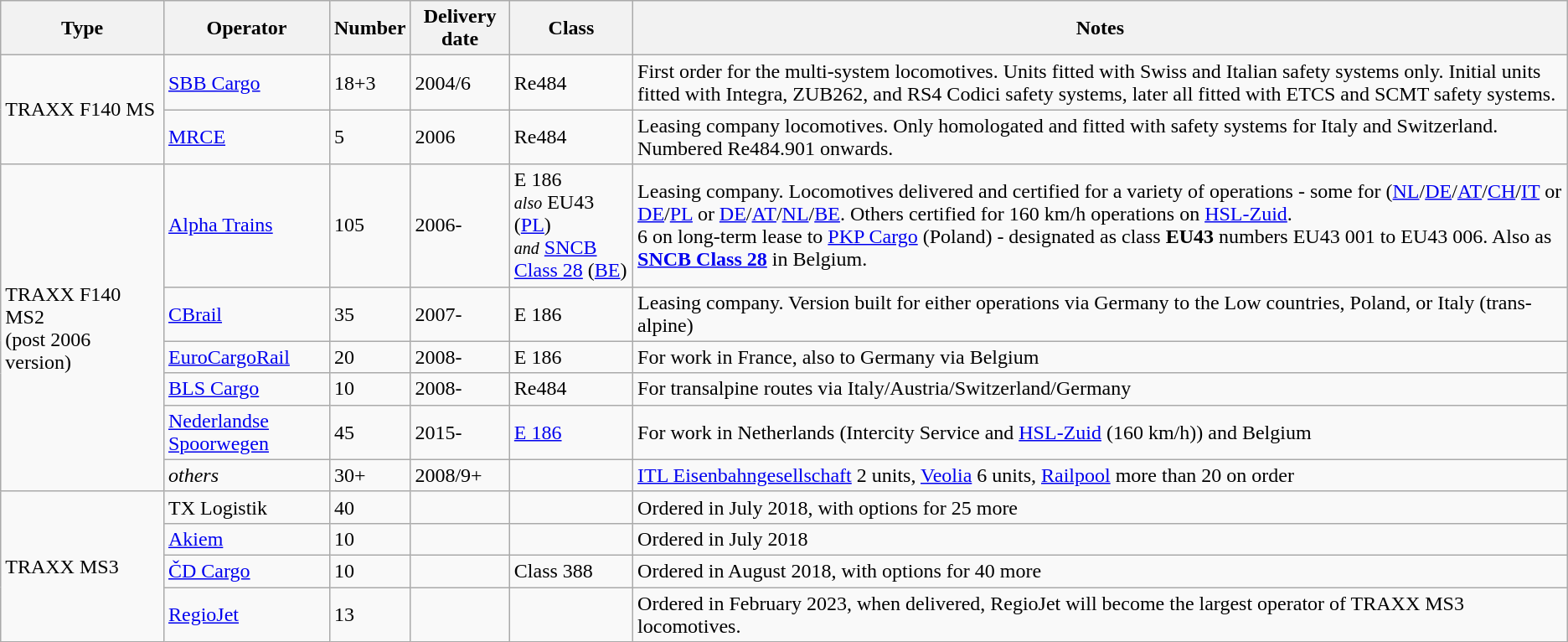<table class="wikitable">
<tr>
<th>Type</th>
<th>Operator</th>
<th>Number</th>
<th>Delivery date</th>
<th>Class</th>
<th>Notes</th>
</tr>
<tr>
<td rowspan=2>TRAXX F140 MS</td>
<td><a href='#'>SBB Cargo</a></td>
<td>18+3</td>
<td>2004/6</td>
<td>Re484</td>
<td>First order for the multi-system locomotives. Units fitted with Swiss and Italian safety systems only. Initial units fitted with Integra, ZUB262, and RS4 Codici safety systems, later all fitted with ETCS and SCMT safety systems.</td>
</tr>
<tr>
<td><a href='#'>MRCE</a></td>
<td>5</td>
<td>2006</td>
<td>Re484</td>
<td>Leasing company locomotives. Only homologated and fitted with safety systems for Italy and Switzerland. Numbered Re484.901 onwards.</td>
</tr>
<tr>
<td rowspan=6>TRAXX F140 MS2<br>(post 2006 version)</td>
<td><a href='#'>Alpha Trains</a></td>
<td>105</td>
<td>2006-</td>
<td>E 186<br><small><em>also</em></small> EU43 (<a href='#'>PL</a>)<br><small><em>and</em></small> <a href='#'>SNCB Class 28</a> (<a href='#'>BE</a>)</td>
<td>Leasing company. Locomotives delivered and certified for a variety of operations - some for (<a href='#'>NL</a>/<a href='#'>DE</a>/<a href='#'>AT</a>/<a href='#'>CH</a>/<a href='#'>IT</a> or <a href='#'>DE</a>/<a href='#'>PL</a> or <a href='#'>DE</a>/<a href='#'>AT</a>/<a href='#'>NL</a>/<a href='#'>BE</a>. Others certified for 160 km/h operations on <a href='#'>HSL-Zuid</a>.<br>6 on long-term lease to <a href='#'>PKP Cargo</a> (Poland) - designated as class <strong>EU43</strong> numbers EU43 001 to EU43 006. Also as <strong><a href='#'>SNCB Class 28</a></strong> in Belgium.</td>
</tr>
<tr>
<td><a href='#'>CBrail</a></td>
<td>35</td>
<td>2007-</td>
<td>E 186</td>
<td>Leasing company. Version built for either operations via Germany to the Low countries, Poland, or Italy (trans-alpine)</td>
</tr>
<tr>
<td><a href='#'>EuroCargoRail</a></td>
<td>20</td>
<td>2008-</td>
<td>E 186</td>
<td>For work in France, also to Germany via Belgium</td>
</tr>
<tr>
<td><a href='#'>BLS Cargo</a></td>
<td>10</td>
<td>2008-</td>
<td>Re484</td>
<td>For transalpine routes via Italy/Austria/Switzerland/Germany</td>
</tr>
<tr>
<td><a href='#'>Nederlandse Spoorwegen</a></td>
<td>45</td>
<td>2015-</td>
<td><a href='#'>E 186</a></td>
<td>For work in Netherlands (Intercity Service and <a href='#'>HSL-Zuid</a> (160 km/h)) and Belgium</td>
</tr>
<tr>
<td><em>others</em></td>
<td>30+</td>
<td>2008/9+</td>
<td></td>
<td><a href='#'>ITL Eisenbahngesellschaft</a> 2 units, <a href='#'>Veolia</a> 6 units, <a href='#'>Railpool</a> more than 20 on order</td>
</tr>
<tr>
<td rowspan="4">TRAXX MS3</td>
<td>TX Logistik</td>
<td>40</td>
<td></td>
<td></td>
<td>Ordered in July 2018, with options for 25 more</td>
</tr>
<tr>
<td><a href='#'>Akiem</a></td>
<td>10</td>
<td></td>
<td></td>
<td>Ordered in July 2018</td>
</tr>
<tr>
<td><a href='#'>ČD Cargo</a></td>
<td>10</td>
<td></td>
<td>Class 388</td>
<td>Ordered in August 2018, with options for 40 more</td>
</tr>
<tr>
<td><a href='#'>RegioJet</a></td>
<td>13</td>
<td></td>
<td></td>
<td>Ordered in February 2023, when delivered, RegioJet will become the largest operator of TRAXX MS3 locomotives.</td>
</tr>
</table>
